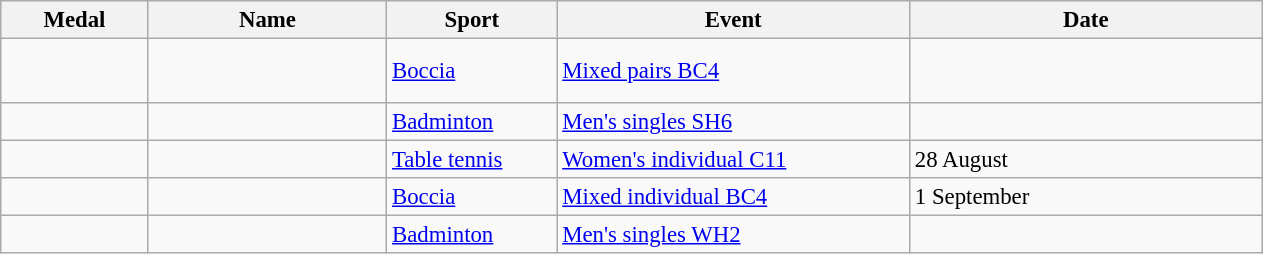<table class="wikitable sortable" style="font-size:95%">
<tr>
<th style="width:6em">Medal</th>
<th style="width:10em">Name</th>
<th style="width:7em">Sport</th>
<th style="width:15em">Event</th>
<th style="width:15em">Date</th>
</tr>
<tr>
<td></td>
<td><br><br></td>
<td><a href='#'>Boccia</a></td>
<td><a href='#'>Mixed pairs BC4</a></td>
<td></td>
</tr>
<tr>
<td></td>
<td></td>
<td><a href='#'>Badminton</a></td>
<td><a href='#'>Men's singles SH6</a></td>
<td></td>
</tr>
<tr>
<td></td>
<td></td>
<td><a href='#'>Table tennis</a></td>
<td><a href='#'>Women's individual C11</a></td>
<td>28 August</td>
</tr>
<tr>
<td></td>
<td></td>
<td><a href='#'>Boccia</a></td>
<td><a href='#'>Mixed individual BC4</a></td>
<td>1 September</td>
</tr>
<tr>
<td></td>
<td></td>
<td><a href='#'>Badminton</a></td>
<td><a href='#'>Men's singles WH2</a></td>
<td></td>
</tr>
</table>
